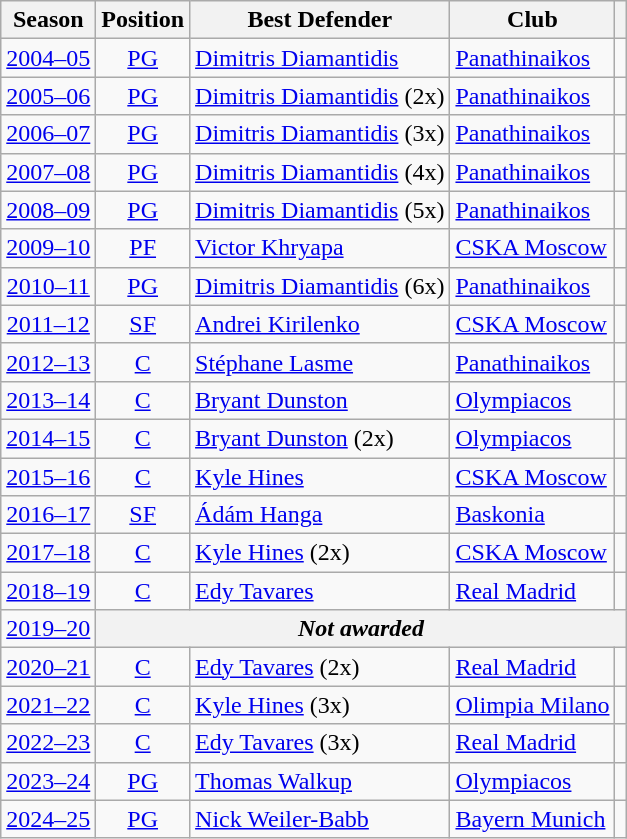<table class="wikitable sortable">
<tr>
<th>Season</th>
<th>Position</th>
<th>Best Defender</th>
<th>Club</th>
<th class=unsortable></th>
</tr>
<tr>
<td style="text-align:center;"><a href='#'>2004–05</a></td>
<td style="text-align:center;"><a href='#'>PG</a></td>
<td> <a href='#'>Dimitris Diamantidis</a></td>
<td> <a href='#'>Panathinaikos</a></td>
<td></td>
</tr>
<tr>
<td style="text-align:center;"><a href='#'>2005–06</a></td>
<td style="text-align:center;"><a href='#'>PG</a></td>
<td> <a href='#'>Dimitris Diamantidis</a> (2x)</td>
<td> <a href='#'>Panathinaikos</a></td>
<td></td>
</tr>
<tr>
<td style="text-align:center;"><a href='#'>2006–07</a></td>
<td style="text-align:center;"><a href='#'>PG</a></td>
<td> <a href='#'>Dimitris Diamantidis</a> (3x)</td>
<td> <a href='#'>Panathinaikos</a></td>
<td></td>
</tr>
<tr>
<td style="text-align:center;"><a href='#'>2007–08</a></td>
<td style="text-align:center;"><a href='#'>PG</a></td>
<td> <a href='#'>Dimitris Diamantidis</a> (4x)</td>
<td> <a href='#'>Panathinaikos</a></td>
<td></td>
</tr>
<tr>
<td style="text-align:center;"><a href='#'>2008–09</a></td>
<td style="text-align:center;"><a href='#'>PG</a></td>
<td> <a href='#'>Dimitris Diamantidis</a> (5x)</td>
<td> <a href='#'>Panathinaikos</a></td>
<td></td>
</tr>
<tr>
<td style="text-align:center;"><a href='#'>2009–10</a></td>
<td style="text-align:center;"><a href='#'>PF</a></td>
<td> <a href='#'>Victor Khryapa</a></td>
<td> <a href='#'>CSKA Moscow</a></td>
<td style="text-align:center;"></td>
</tr>
<tr>
<td style="text-align:center;"><a href='#'>2010–11</a></td>
<td style="text-align:center;"><a href='#'>PG</a></td>
<td> <a href='#'>Dimitris Diamantidis</a> (6x)</td>
<td> <a href='#'>Panathinaikos</a></td>
<td style="text-align:center;"></td>
</tr>
<tr>
<td style="text-align:center;"><a href='#'>2011–12</a></td>
<td style="text-align:center;"><a href='#'>SF</a></td>
<td> <a href='#'>Andrei Kirilenko</a></td>
<td> <a href='#'>CSKA Moscow</a></td>
<td style="text-align:center;"></td>
</tr>
<tr>
<td style="text-align:center;"><a href='#'>2012–13</a></td>
<td style="text-align:center;"><a href='#'>C</a></td>
<td> <a href='#'>Stéphane Lasme</a></td>
<td> <a href='#'>Panathinaikos</a></td>
<td style="text-align:center;"></td>
</tr>
<tr>
<td style="text-align:center;"><a href='#'>2013–14</a></td>
<td style="text-align:center;"><a href='#'>C</a></td>
<td>  <a href='#'>Bryant Dunston</a></td>
<td> <a href='#'>Olympiacos</a></td>
<td style="text-align:center;"></td>
</tr>
<tr>
<td style="text-align:center;"><a href='#'>2014–15</a></td>
<td style="text-align:center;"><a href='#'>C</a></td>
<td>  <a href='#'>Bryant Dunston</a> (2x)</td>
<td> <a href='#'>Olympiacos</a></td>
<td style="text-align:center;"></td>
</tr>
<tr>
<td style="text-align:center;"><a href='#'>2015–16</a></td>
<td style="text-align:center;"><a href='#'>C</a></td>
<td> <a href='#'>Kyle Hines</a></td>
<td> <a href='#'>CSKA Moscow</a></td>
<td style="text-align:center;"></td>
</tr>
<tr>
<td style="text-align:center;"><a href='#'>2016–17</a></td>
<td style="text-align:center;"><a href='#'>SF</a></td>
<td> <a href='#'>Ádám Hanga</a></td>
<td> <a href='#'>Baskonia</a></td>
<td style="text-align:center;"></td>
</tr>
<tr>
<td style="text-align:center;"><a href='#'>2017–18</a></td>
<td style="text-align:center;"><a href='#'>C</a></td>
<td> <a href='#'>Kyle Hines</a> (2x)</td>
<td> <a href='#'>CSKA Moscow</a></td>
<td style="text-align:center;"></td>
</tr>
<tr>
<td style="text-align:center;"><a href='#'>2018–19</a></td>
<td style="text-align:center;"><a href='#'>C</a></td>
<td> <a href='#'>Edy Tavares</a></td>
<td> <a href='#'>Real Madrid</a></td>
<td style="text-align:center;"></td>
</tr>
<tr style="text-align:center;">
<td><a href='#'>2019–20</a></td>
<th colspan=4><em>Not awarded</em> </th>
</tr>
<tr>
<td style="text-align:center;"><a href='#'>2020–21</a></td>
<td style="text-align:center;"><a href='#'>C</a></td>
<td> <a href='#'>Edy Tavares</a> (2x)</td>
<td> <a href='#'>Real Madrid</a></td>
<td style="text-align:center;"></td>
</tr>
<tr>
<td style="text-align:center;"><a href='#'>2021–22</a></td>
<td style="text-align:center;"><a href='#'>C</a></td>
<td> <a href='#'>Kyle Hines</a> (3x)</td>
<td> <a href='#'>Olimpia Milano</a></td>
<td style="text-align:center;"></td>
</tr>
<tr>
<td style="text-align:center;"><a href='#'>2022–23</a></td>
<td style="text-align:center;"><a href='#'>C</a></td>
<td> <a href='#'>Edy Tavares</a> (3x)</td>
<td> <a href='#'>Real Madrid</a></td>
<td style="text-align:center;"></td>
</tr>
<tr>
<td style="text-align:center;"><a href='#'>2023–24</a></td>
<td style="text-align:center;"><a href='#'>PG</a></td>
<td>  <a href='#'>Thomas Walkup</a></td>
<td> <a href='#'>Olympiacos</a></td>
<td style="text-align:center;"></td>
</tr>
<tr>
<td style="text-align:center;"><a href='#'>2024–25</a></td>
<td style="text-align:center;"><a href='#'>PG</a></td>
<td>  <a href='#'>Nick Weiler-Babb</a></td>
<td> <a href='#'>Bayern Munich</a></td>
<td style="text-align:center;"></td>
</tr>
</table>
